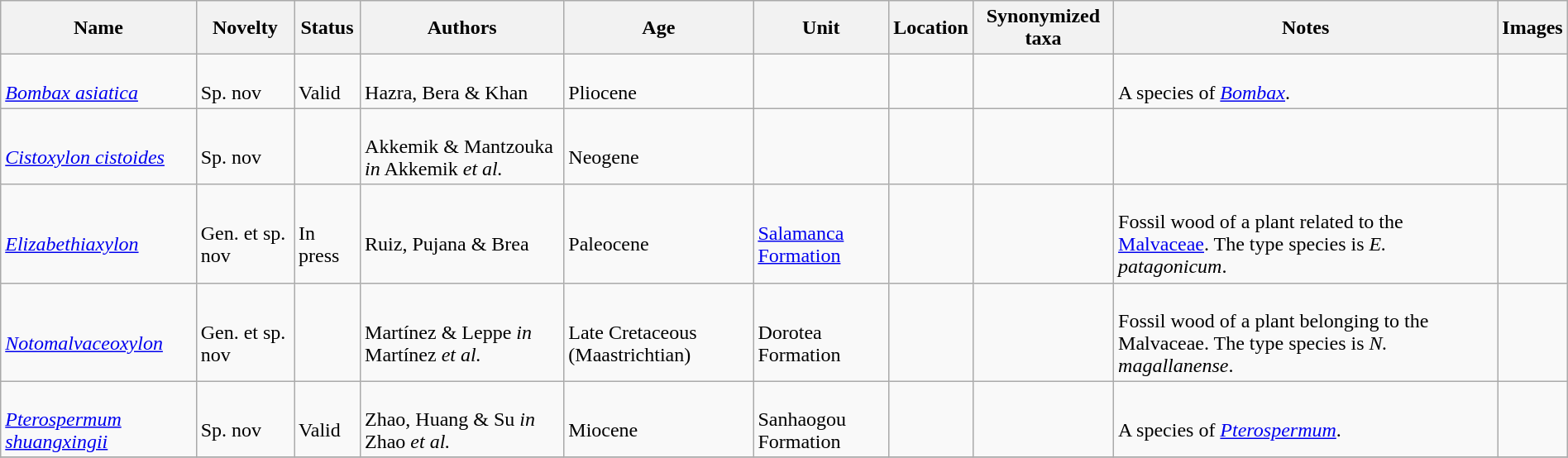<table class="wikitable sortable" align="center" width="100%">
<tr>
<th>Name</th>
<th>Novelty</th>
<th>Status</th>
<th>Authors</th>
<th>Age</th>
<th>Unit</th>
<th>Location</th>
<th>Synonymized taxa</th>
<th>Notes</th>
<th>Images</th>
</tr>
<tr>
<td><br><em><a href='#'>Bombax asiatica</a></em></td>
<td><br>Sp. nov</td>
<td><br>Valid</td>
<td><br>Hazra, Bera & Khan</td>
<td><br>Pliocene</td>
<td></td>
<td><br></td>
<td></td>
<td><br>A species of <em><a href='#'>Bombax</a></em>.</td>
<td></td>
</tr>
<tr>
<td><br><em><a href='#'>Cistoxylon cistoides</a></em></td>
<td><br>Sp. nov</td>
<td></td>
<td><br>Akkemik & Mantzouka <em>in</em> Akkemik <em>et al.</em></td>
<td><br>Neogene</td>
<td></td>
<td><br></td>
<td></td>
<td></td>
<td></td>
</tr>
<tr>
<td><br><em><a href='#'>Elizabethiaxylon</a></em></td>
<td><br>Gen. et sp. nov</td>
<td><br>In press</td>
<td><br>Ruiz, Pujana & Brea</td>
<td><br>Paleocene</td>
<td><br><a href='#'>Salamanca Formation</a></td>
<td><br></td>
<td></td>
<td><br>Fossil wood of a plant related to the <a href='#'>Malvaceae</a>. The type species is <em>E. patagonicum</em>.</td>
<td></td>
</tr>
<tr>
<td><br><em><a href='#'>Notomalvaceoxylon</a></em></td>
<td><br>Gen. et sp. nov</td>
<td></td>
<td><br>Martínez & Leppe <em>in</em> Martínez <em>et al.</em></td>
<td><br>Late Cretaceous (Maastrichtian)</td>
<td><br>Dorotea Formation</td>
<td><br></td>
<td></td>
<td><br>Fossil wood of a plant belonging to the Malvaceae. The type species is <em>N. magallanense</em>.</td>
<td></td>
</tr>
<tr>
<td><br><em><a href='#'>Pterospermum shuangxingii</a></em></td>
<td><br>Sp. nov</td>
<td><br>Valid</td>
<td><br>Zhao, Huang & Su <em>in</em> Zhao <em>et al.</em></td>
<td><br>Miocene</td>
<td><br>Sanhaogou Formation</td>
<td><br></td>
<td></td>
<td><br>A species of <em><a href='#'>Pterospermum</a></em>.</td>
<td></td>
</tr>
<tr>
</tr>
</table>
